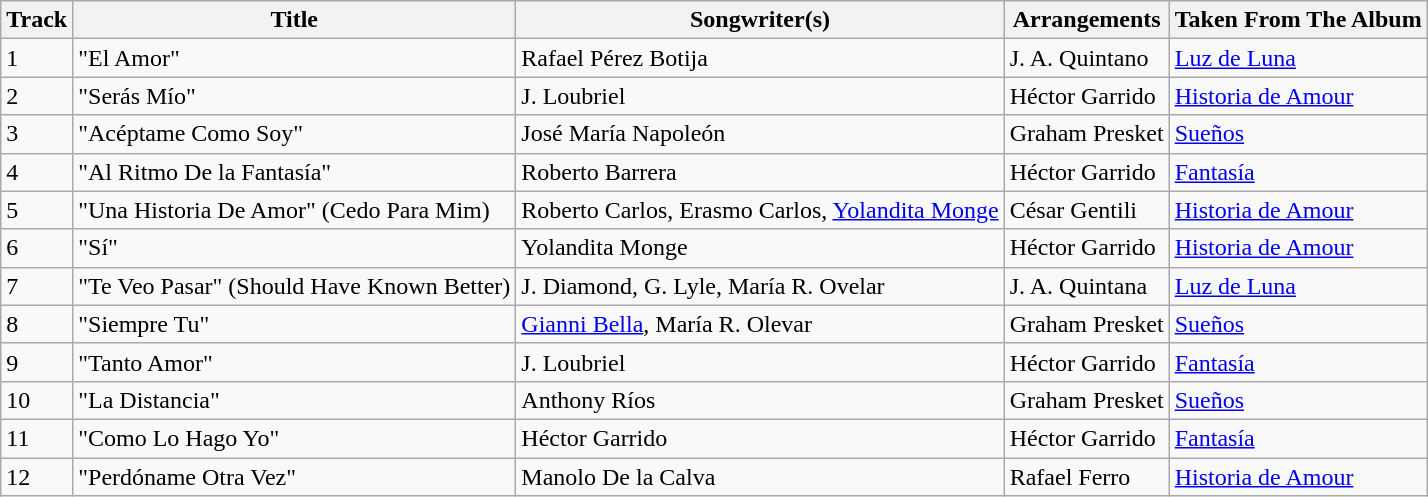<table class="wikitable">
<tr>
<th>Track</th>
<th>Title</th>
<th>Songwriter(s)</th>
<th>Arrangements</th>
<th>Taken From The Album</th>
</tr>
<tr>
<td>1</td>
<td>"El Amor"</td>
<td>Rafael Pérez Botija</td>
<td>J. A. Quintano</td>
<td><a href='#'>Luz de Luna</a></td>
</tr>
<tr>
<td>2</td>
<td>"Serás Mío"</td>
<td>J. Loubriel</td>
<td>Héctor Garrido</td>
<td><a href='#'>Historia de Amour</a></td>
</tr>
<tr>
<td>3</td>
<td>"Acéptame Como Soy"</td>
<td>José María Napoleón</td>
<td>Graham Presket</td>
<td><a href='#'>Sueños</a></td>
</tr>
<tr>
<td>4</td>
<td>"Al Ritmo De la Fantasía"</td>
<td>Roberto Barrera</td>
<td>Héctor Garrido</td>
<td><a href='#'>Fantasía</a></td>
</tr>
<tr>
<td>5</td>
<td>"Una Historia De Amor" (Cedo Para Mim)</td>
<td>Roberto Carlos, Erasmo Carlos, <a href='#'>Yolandita Monge</a></td>
<td>César Gentili</td>
<td><a href='#'>Historia de Amour</a></td>
</tr>
<tr>
<td>6</td>
<td>"Sí"</td>
<td>Yolandita Monge</td>
<td>Héctor Garrido</td>
<td><a href='#'>Historia de Amour</a></td>
</tr>
<tr>
<td>7</td>
<td>"Te Veo Pasar" (Should Have Known Better)</td>
<td>J. Diamond, G. Lyle, María R. Ovelar</td>
<td>J. A. Quintana</td>
<td><a href='#'>Luz de Luna</a></td>
</tr>
<tr>
<td>8</td>
<td>"Siempre Tu"</td>
<td><a href='#'>Gianni Bella</a>, María R. Olevar</td>
<td>Graham Presket</td>
<td><a href='#'>Sueños</a></td>
</tr>
<tr>
<td>9</td>
<td>"Tanto Amor"</td>
<td>J. Loubriel</td>
<td>Héctor Garrido</td>
<td><a href='#'>Fantasía</a></td>
</tr>
<tr>
<td>10</td>
<td>"La Distancia"</td>
<td>Anthony Ríos</td>
<td>Graham Presket</td>
<td><a href='#'>Sueños</a></td>
</tr>
<tr>
<td>11</td>
<td>"Como Lo Hago Yo"</td>
<td>Héctor Garrido</td>
<td>Héctor Garrido</td>
<td><a href='#'>Fantasía</a></td>
</tr>
<tr>
<td>12</td>
<td>"Perdóname Otra Vez"</td>
<td>Manolo De la Calva</td>
<td>Rafael Ferro</td>
<td><a href='#'>Historia de Amour</a></td>
</tr>
</table>
